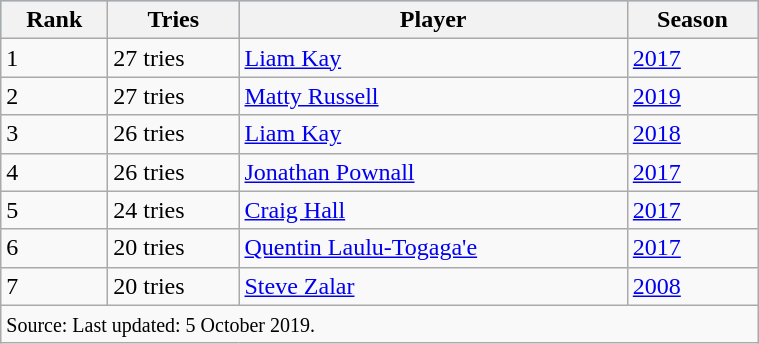<table class="wikitable" style="width:40%;">
<tr style="background:#87cefa;">
<th>Rank</th>
<th>Tries</th>
<th>Player</th>
<th>Season</th>
</tr>
<tr>
<td>1</td>
<td>27 tries</td>
<td> <a href='#'>Liam Kay</a></td>
<td><a href='#'>2017</a></td>
</tr>
<tr>
<td>2</td>
<td>27 tries</td>
<td> <a href='#'>Matty Russell</a></td>
<td><a href='#'>2019</a></td>
</tr>
<tr>
<td>3</td>
<td>26 tries</td>
<td> <a href='#'>Liam Kay</a></td>
<td><a href='#'>2018</a></td>
</tr>
<tr>
<td>4</td>
<td>26 tries</td>
<td> <a href='#'>Jonathan Pownall</a></td>
<td><a href='#'>2017</a></td>
</tr>
<tr>
<td>5</td>
<td>24 tries</td>
<td> <a href='#'>Craig Hall</a></td>
<td><a href='#'>2017</a></td>
</tr>
<tr>
<td>6</td>
<td>20 tries</td>
<td> <a href='#'>Quentin Laulu-Togaga'e</a></td>
<td><a href='#'>2017</a></td>
</tr>
<tr>
<td>7</td>
<td>20 tries</td>
<td> <a href='#'>Steve Zalar</a></td>
<td><a href='#'>2008</a></td>
</tr>
<tr>
<td colspan=4><small>Source: Last updated: 5 October 2019.</small></td>
</tr>
</table>
